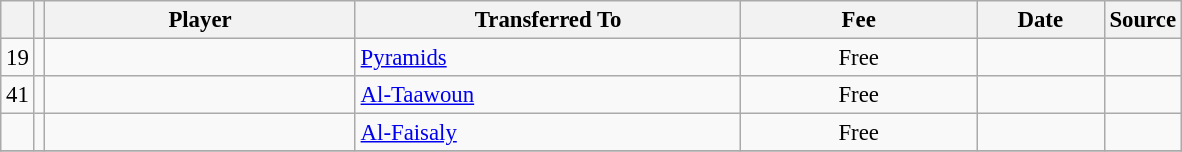<table class="wikitable plainrowheaders sortable" style="font-size:95%">
<tr>
<th></th>
<th></th>
<th scope="col" style="width:200px;"><strong>Player</strong></th>
<th scope="col" style="width:250px;"><strong>Transferred To</strong></th>
<th scope="col" style="width:150px;"><strong>Fee</strong></th>
<th scope="col" style="width:78px;"><strong>Date</strong></th>
<th><strong>Source</strong></th>
</tr>
<tr>
<td align=center>19</td>
<td align=center></td>
<td></td>
<td> <a href='#'>Pyramids</a></td>
<td align=center>Free</td>
<td align=center></td>
<td align=center></td>
</tr>
<tr>
<td align=center>41</td>
<td align=center></td>
<td></td>
<td> <a href='#'>Al-Taawoun</a></td>
<td align=center>Free</td>
<td align=center></td>
<td align=center></td>
</tr>
<tr>
<td align=center></td>
<td align=center></td>
<td></td>
<td> <a href='#'>Al-Faisaly</a></td>
<td align=center>Free</td>
<td align=center></td>
<td align=center></td>
</tr>
<tr>
</tr>
</table>
